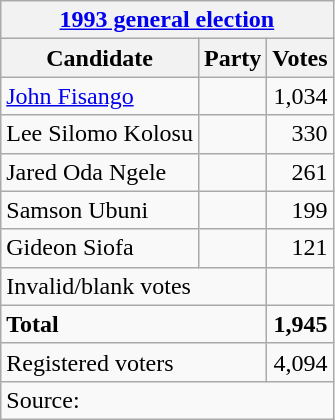<table class=wikitable style=text-align:left>
<tr>
<th colspan=3><a href='#'>1993 general election</a></th>
</tr>
<tr>
<th>Candidate</th>
<th>Party</th>
<th>Votes</th>
</tr>
<tr>
<td><a href='#'>John Fisango</a></td>
<td></td>
<td align=right>1,034</td>
</tr>
<tr>
<td>Lee Silomo Kolosu</td>
<td></td>
<td align=right>330</td>
</tr>
<tr>
<td>Jared Oda Ngele</td>
<td></td>
<td align=right>261</td>
</tr>
<tr>
<td>Samson Ubuni</td>
<td></td>
<td align=right>199</td>
</tr>
<tr>
<td>Gideon Siofa</td>
<td></td>
<td align=right>121</td>
</tr>
<tr>
<td colspan=2>Invalid/blank votes</td>
<td></td>
</tr>
<tr>
<td colspan=2><strong>Total</strong></td>
<td align=right><strong>1,945</strong></td>
</tr>
<tr>
<td colspan=2>Registered voters</td>
<td align=right>4,094</td>
</tr>
<tr>
<td colspan=3>Source: </td>
</tr>
</table>
